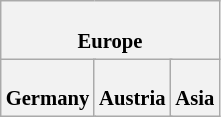<table class="wikitable plainrowheaders" style="background:#fff; font-size:86%; line-height:16px; border:grey solid 1px; border-collapse:collapse;">
<tr>
<th colspan="6"><br>Europe
</th>
</tr>
<tr>
<th colspan=2><br>Germany
</th>
<th colspan=2><br>Austria
</th>
<th colspan=2><br>Asia
</th>
</tr>
</table>
